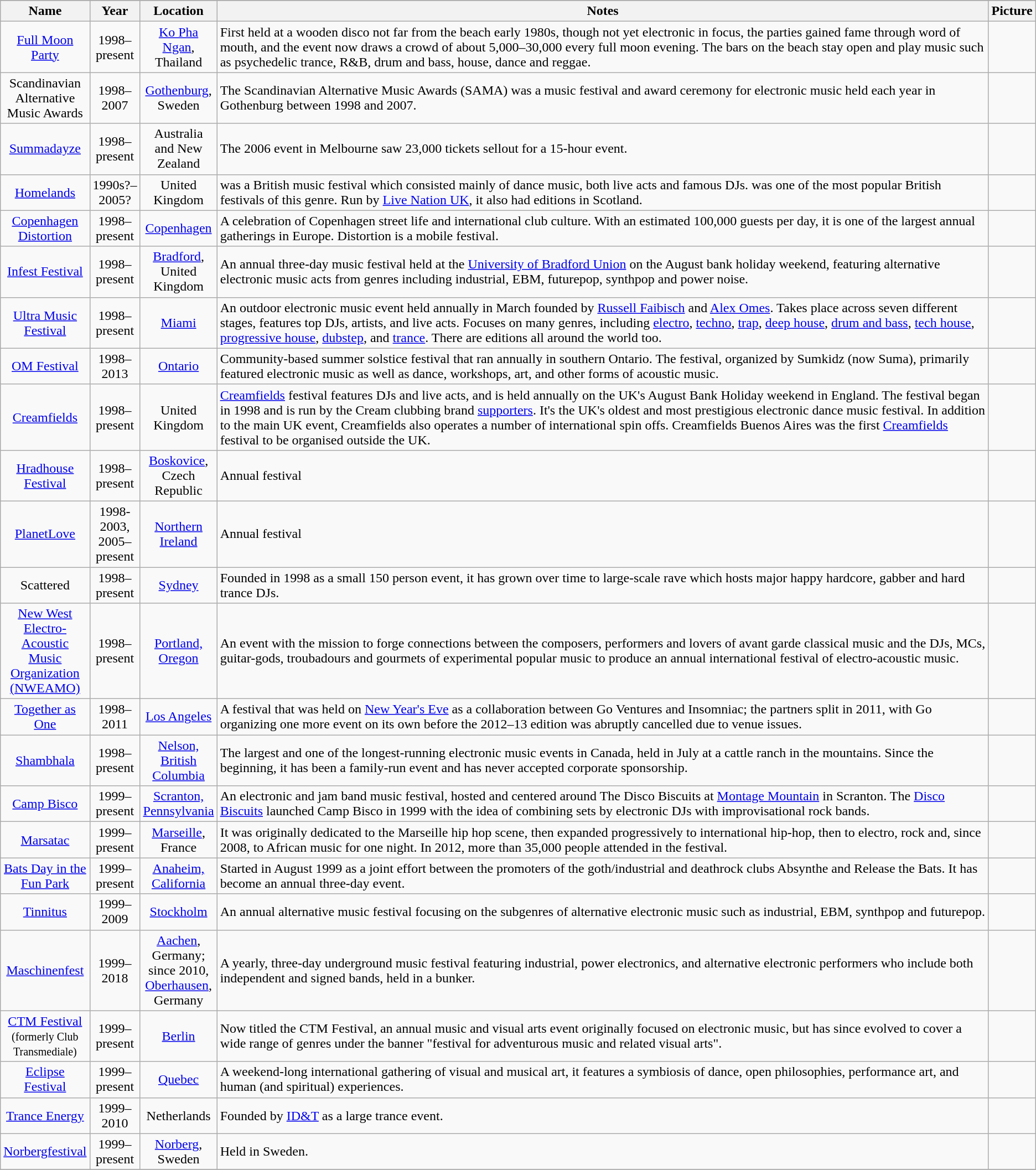<table class="sortable wikitable" style="text-align:center;font-size:100%;">
<tr style="vertical-align:bottom;">
</tr>
<tr>
<th style="width:90px;">Name</th>
<th style="width:10px;">Year</th>
<th style="width:84px;">Location</th>
<th class="unsortable">Notes</th>
<th>Picture</th>
</tr>
<tr>
<td><a href='#'>Full Moon Party</a></td>
<td>1998–present</td>
<td><a href='#'>Ko Pha Ngan</a>, Thailand</td>
<td style="text-align:left">First held at a wooden disco not far from the beach early 1980s, though not yet electronic in focus, the parties gained fame through word of mouth, and the event now draws a crowd of about 5,000–30,000 every full moon evening. The bars on the beach stay open and play music such as psychedelic trance, R&B, drum and bass, house, dance and reggae.</td>
<td></td>
</tr>
<tr>
<td>Scandinavian Alternative Music Awards</td>
<td>1998–2007</td>
<td><a href='#'>Gothenburg</a>, Sweden</td>
<td style="text-align:left">The Scandinavian Alternative Music Awards (SAMA) was a music festival and award ceremony for electronic music held each year in Gothenburg between 1998 and 2007.</td>
<td></td>
</tr>
<tr>
<td><a href='#'>Summadayze</a></td>
<td>1998–present</td>
<td>Australia and New Zealand</td>
<td style="text-align:left">The 2006 event in Melbourne saw 23,000 tickets sellout for a 15-hour event.</td>
<td></td>
</tr>
<tr>
<td><a href='#'>Homelands</a></td>
<td>1990s?–2005?</td>
<td>United Kingdom</td>
<td style="text-align:left">was a British music festival which consisted mainly of dance music, both live acts and famous DJs. was one of the most popular British festivals of this genre. Run by <a href='#'>Live Nation UK</a>, it also had editions in Scotland.</td>
<td></td>
</tr>
<tr>
<td><a href='#'>Copenhagen Distortion</a></td>
<td>1998–present</td>
<td><a href='#'>Copenhagen</a></td>
<td style="text-align:left">A celebration of Copenhagen street life and international club culture. With an estimated 100,000 guests per day, it is one of the largest annual gatherings in Europe. Distortion is a mobile festival.</td>
<td></td>
</tr>
<tr>
<td><a href='#'>Infest Festival</a></td>
<td>1998–present</td>
<td><a href='#'>Bradford</a>, United Kingdom</td>
<td style="text-align:left">An annual three-day music festival held at the <a href='#'>University of Bradford Union</a> on the August bank holiday weekend, featuring alternative electronic music acts from genres including industrial, EBM, futurepop, synthpop and power noise.</td>
<td></td>
</tr>
<tr>
<td><a href='#'>Ultra Music Festival</a></td>
<td>1998–present</td>
<td><a href='#'>Miami</a></td>
<td style="text-align:left">An outdoor electronic music event held annually in March founded by <a href='#'>Russell Faibisch</a> and <a href='#'>Alex Omes</a>. Takes place across seven different stages, features top DJs, artists, and live acts. Focuses on many genres, including <a href='#'>electro</a>, <a href='#'>techno</a>, <a href='#'>trap</a>, <a href='#'>deep house</a>, <a href='#'>drum and bass</a>, <a href='#'>tech house</a>, <a href='#'>progressive house</a>, <a href='#'>dubstep</a>, and <a href='#'>trance</a>. There are editions all around the world too.</td>
<td></td>
</tr>
<tr>
<td><a href='#'>OM Festival</a></td>
<td>1998–2013</td>
<td><a href='#'>Ontario</a></td>
<td style="text-align:left">Community-based summer solstice festival that ran annually in southern Ontario. The festival, organized by Sumkidz (now Suma), primarily featured electronic music as well as dance, workshops, art, and other forms of acoustic music.</td>
<td></td>
</tr>
<tr>
<td><a href='#'>Creamfields</a></td>
<td>1998–present</td>
<td>United Kingdom</td>
<td style="text-align:left"><a href='#'>Creamfields</a> festival features DJs and live acts, and is held annually on the UK's August Bank Holiday weekend in England. The festival began in 1998 and is run by the Cream clubbing brand <a href='#'>supporters</a>. It's the UK's oldest and most prestigious electronic dance music festival. In addition to the main UK event, Creamfields also operates a number of international spin offs. Creamfields Buenos Aires was the first <a href='#'>Creamfields</a> festival to be organised outside the UK.</td>
<td></td>
</tr>
<tr>
<td><a href='#'>Hradhouse Festival</a></td>
<td>1998–present</td>
<td><a href='#'>Boskovice</a>, Czech Republic</td>
<td style="text-align:left">Annual festival</td>
<td></td>
</tr>
<tr>
<td><a href='#'>PlanetLove</a></td>
<td>1998-2003, 2005–present</td>
<td><a href='#'>Northern Ireland</a></td>
<td style="text-align:left">Annual festival</td>
<td></td>
</tr>
<tr>
<td>Scattered</td>
<td>1998–present</td>
<td><a href='#'>Sydney</a></td>
<td style="text-align:left">Founded in 1998 as a small 150 person event, it has grown over time to large-scale rave which hosts major happy hardcore, gabber and hard trance DJs.</td>
<td></td>
</tr>
<tr>
<td><a href='#'>New West Electro-Acoustic Music Organization (NWEAMO)</a></td>
<td>1998–present</td>
<td><a href='#'>Portland, Oregon</a></td>
<td style="text-align:left">An event with the mission to forge connections between the composers, performers and lovers of avant garde classical music and the DJs, MCs, guitar-gods, troubadours and gourmets of experimental popular music to produce an annual international festival of electro-acoustic music.</td>
<td></td>
</tr>
<tr>
<td><a href='#'>Together as One</a></td>
<td>1998–2011</td>
<td><a href='#'>Los Angeles</a></td>
<td style="text-align:left">A festival that was held on <a href='#'>New Year's Eve</a> as a collaboration between Go Ventures and Insomniac; the partners split in 2011, with Go organizing one more event on its own before the 2012–13 edition was abruptly cancelled due to venue issues.</td>
<td></td>
</tr>
<tr>
<td><a href='#'>Shambhala</a></td>
<td>1998–present</td>
<td><a href='#'>Nelson, British Columbia</a></td>
<td style="text-align:left">The largest and one of the longest-running electronic music events in Canada, held in July at a  cattle ranch in the mountains. Since the beginning, it has been a family-run event and has never accepted corporate sponsorship.</td>
<td></td>
</tr>
<tr>
<td><a href='#'>Camp Bisco</a></td>
<td>1999–present</td>
<td><a href='#'>Scranton, Pennsylvania</a></td>
<td style="text-align:left">An electronic and jam band music festival, hosted and centered around The Disco Biscuits at <a href='#'>Montage Mountain</a> in Scranton. The <a href='#'>Disco Biscuits</a> launched Camp Bisco in 1999 with the idea of combining sets by electronic DJs with improvisational rock bands.</td>
<td></td>
</tr>
<tr>
<td><a href='#'>Marsatac</a></td>
<td>1999–present</td>
<td><a href='#'>Marseille</a>, France</td>
<td style="text-align:left">It was originally dedicated to the Marseille hip hop scene, then expanded progressively to international hip-hop, then to electro, rock and, since 2008, to African music for one night. In 2012, more than 35,000 people attended in the festival.</td>
<td></td>
</tr>
<tr>
<td><a href='#'>Bats Day in the Fun Park</a></td>
<td>1999–present</td>
<td><a href='#'>Anaheim, California</a></td>
<td style="text-align:left">Started in August 1999 as a joint effort between the promoters of the goth/industrial and deathrock clubs Absynthe and Release the Bats. It has become an annual three-day event.</td>
<td></td>
</tr>
<tr>
<td><a href='#'>Tinnitus</a></td>
<td>1999–2009</td>
<td><a href='#'>Stockholm</a></td>
<td style="text-align:left">An annual alternative music festival focusing on the subgenres of alternative electronic music such as industrial, EBM, synthpop and futurepop.</td>
<td></td>
</tr>
<tr>
<td><a href='#'>Maschinenfest</a></td>
<td>1999–2018</td>
<td><a href='#'>Aachen</a>, Germany; since 2010, <a href='#'>Oberhausen</a>, Germany</td>
<td style="text-align:left">A yearly, three-day underground music festival featuring industrial, power electronics, and alternative electronic performers who include both independent and signed bands, held in a bunker.</td>
<td></td>
</tr>
<tr>
<td><a href='#'>CTM Festival</a><br><small>(formerly Club Transmediale)</small></td>
<td>1999–present</td>
<td><a href='#'>Berlin</a></td>
<td style="text-align:left">Now titled the CTM Festival, an annual music and visual arts event originally focused on electronic music, but has since evolved to cover a wide range of genres under the banner "festival for adventurous music and related visual arts".</td>
<td></td>
</tr>
<tr>
<td><a href='#'>Eclipse Festival</a></td>
<td>1999–present</td>
<td><a href='#'>Quebec</a></td>
<td style="text-align:left">A weekend-long international gathering of visual and musical art, it features a symbiosis of dance, open philosophies, performance art, and human (and spiritual) experiences.</td>
<td></td>
</tr>
<tr>
<td><a href='#'>Trance Energy</a></td>
<td>1999–2010</td>
<td>Netherlands</td>
<td style="text-align:left">Founded by <a href='#'>ID&T</a> as a large trance event.</td>
<td></td>
</tr>
<tr>
<td><a href='#'>Norbergfestival</a></td>
<td>1999–present</td>
<td><a href='#'>Norberg</a>, Sweden</td>
<td style="text-align:left">Held in Sweden.</td>
<td></td>
</tr>
<tr>
</tr>
</table>
